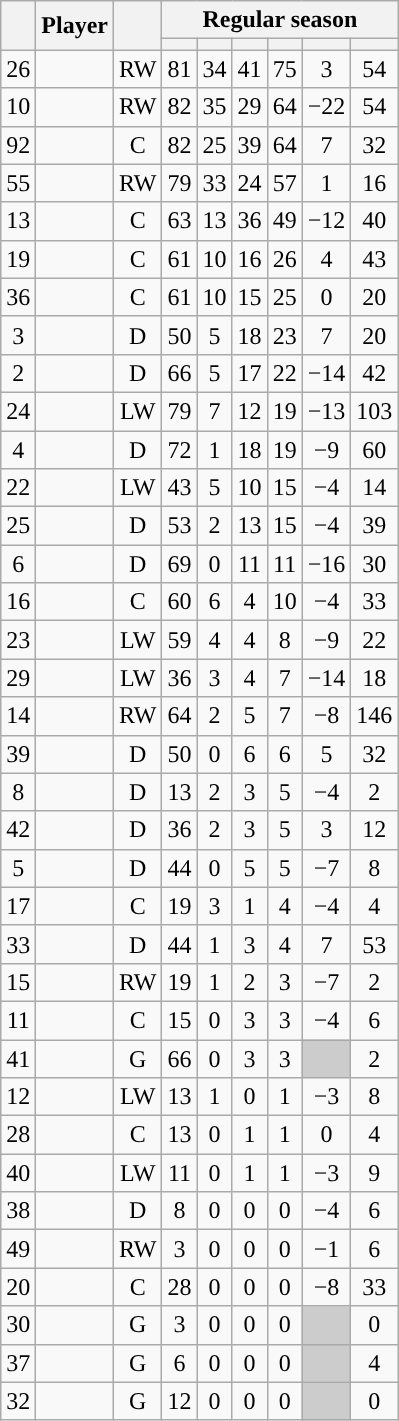<table class="wikitable sortable plainrowheaders" style="text-align:center;">
<tr>
<th scope="col" data-sort-type="number" rowspan="2"></th>
<th scope="col" rowspan="2">Player</th>
<th scope="col" rowspan="2"></th>
<th scope=colgroup colspan=6>Regular season</th>
</tr>
<tr>
<th scope="col" data-sort-type="number"></th>
<th scope="col" data-sort-type="number"></th>
<th scope="col" data-sort-type="number"></th>
<th scope="col" data-sort-type="number"></th>
<th scope="col" data-sort-type="number"></th>
<th scope="col" data-sort-type="number"></th>
</tr>
<tr>
<td scope="row">26</td>
<td align="left"></td>
<td>RW</td>
<td>81</td>
<td>34</td>
<td>41</td>
<td>75</td>
<td>3</td>
<td>54</td>
</tr>
<tr>
<td scope="row">10</td>
<td align="left"></td>
<td>RW</td>
<td>82</td>
<td>35</td>
<td>29</td>
<td>64</td>
<td>−22</td>
<td>54</td>
</tr>
<tr>
<td scope="row">92</td>
<td align="left"></td>
<td>C</td>
<td>82</td>
<td>25</td>
<td>39</td>
<td>64</td>
<td>7</td>
<td>32</td>
</tr>
<tr>
<td scope="row">55</td>
<td align="left"></td>
<td>RW</td>
<td>79</td>
<td>33</td>
<td>24</td>
<td>57</td>
<td>1</td>
<td>16</td>
</tr>
<tr>
<td scope="row">13</td>
<td align="left"></td>
<td>C</td>
<td>63</td>
<td>13</td>
<td>36</td>
<td>49</td>
<td>−12</td>
<td>40</td>
</tr>
<tr>
<td scope="row">19</td>
<td align="left"></td>
<td>C</td>
<td>61</td>
<td>10</td>
<td>16</td>
<td>26</td>
<td>4</td>
<td>43</td>
</tr>
<tr>
<td scope="row">36</td>
<td align="left"></td>
<td>C</td>
<td>61</td>
<td>10</td>
<td>15</td>
<td>25</td>
<td>0</td>
<td>20</td>
</tr>
<tr>
<td scope="row">3</td>
<td align="left"></td>
<td>D</td>
<td>50</td>
<td>5</td>
<td>18</td>
<td>23</td>
<td>7</td>
<td>20</td>
</tr>
<tr>
<td scope="row">2</td>
<td align="left"></td>
<td>D</td>
<td>66</td>
<td>5</td>
<td>17</td>
<td>22</td>
<td>−14</td>
<td>42</td>
</tr>
<tr>
<td scope="row">24</td>
<td align="left"></td>
<td>LW</td>
<td>79</td>
<td>7</td>
<td>12</td>
<td>19</td>
<td>−13</td>
<td>103</td>
</tr>
<tr>
<td scope="row">4</td>
<td align="left"></td>
<td>D</td>
<td>72</td>
<td>1</td>
<td>18</td>
<td>19</td>
<td>−9</td>
<td>60</td>
</tr>
<tr>
<td scope="row">22</td>
<td align="left"></td>
<td>LW</td>
<td>43</td>
<td>5</td>
<td>10</td>
<td>15</td>
<td>−4</td>
<td>14</td>
</tr>
<tr>
<td scope="row">25</td>
<td align="left"></td>
<td>D</td>
<td>53</td>
<td>2</td>
<td>13</td>
<td>15</td>
<td>−4</td>
<td>39</td>
</tr>
<tr>
<td scope="row">6</td>
<td align="left"></td>
<td>D</td>
<td>69</td>
<td>0</td>
<td>11</td>
<td>11</td>
<td>−16</td>
<td>30</td>
</tr>
<tr>
<td scope="row">16</td>
<td align="left"></td>
<td>C</td>
<td>60</td>
<td>6</td>
<td>4</td>
<td>10</td>
<td>−4</td>
<td>33</td>
</tr>
<tr>
<td scope="row">23</td>
<td align="left"></td>
<td>LW</td>
<td>59</td>
<td>4</td>
<td>4</td>
<td>8</td>
<td>−9</td>
<td>22</td>
</tr>
<tr>
<td scope="row">29</td>
<td align="left"></td>
<td>LW</td>
<td>36</td>
<td>3</td>
<td>4</td>
<td>7</td>
<td>−14</td>
<td>18</td>
</tr>
<tr>
<td scope="row">14</td>
<td align="left"></td>
<td>RW</td>
<td>64</td>
<td>2</td>
<td>5</td>
<td>7</td>
<td>−8</td>
<td>146</td>
</tr>
<tr>
<td scope="row">39</td>
<td align="left"></td>
<td>D</td>
<td>50</td>
<td>0</td>
<td>6</td>
<td>6</td>
<td>5</td>
<td>32</td>
</tr>
<tr>
<td scope="row">8</td>
<td align="left"></td>
<td>D</td>
<td>13</td>
<td>2</td>
<td>3</td>
<td>5</td>
<td>−4</td>
<td>2</td>
</tr>
<tr>
<td scope="row">42</td>
<td align="left"></td>
<td>D</td>
<td>36</td>
<td>2</td>
<td>3</td>
<td>5</td>
<td>3</td>
<td>12</td>
</tr>
<tr>
<td scope="row">5</td>
<td align="left"></td>
<td>D</td>
<td>44</td>
<td>0</td>
<td>5</td>
<td>5</td>
<td>−7</td>
<td>8</td>
</tr>
<tr>
<td scope="row">17</td>
<td align="left"></td>
<td>C</td>
<td>19</td>
<td>3</td>
<td>1</td>
<td>4</td>
<td>−4</td>
<td>4</td>
</tr>
<tr>
<td scope="row">33</td>
<td align="left"></td>
<td>D</td>
<td>44</td>
<td>1</td>
<td>3</td>
<td>4</td>
<td>7</td>
<td>53</td>
</tr>
<tr>
<td scope="row">15</td>
<td align="left"></td>
<td>RW</td>
<td>19</td>
<td>1</td>
<td>2</td>
<td>3</td>
<td>−7</td>
<td>2</td>
</tr>
<tr>
<td scope="row">11</td>
<td align="left"></td>
<td>C</td>
<td>15</td>
<td>0</td>
<td>3</td>
<td>3</td>
<td>−4</td>
<td>6</td>
</tr>
<tr>
<td scope="row">41</td>
<td align="left"></td>
<td>G</td>
<td>66</td>
<td>0</td>
<td>3</td>
<td>3</td>
<td style="background:#ccc"></td>
<td>2</td>
</tr>
<tr>
<td scope="row">12</td>
<td align="left"></td>
<td>LW</td>
<td>13</td>
<td>1</td>
<td>0</td>
<td>1</td>
<td>−3</td>
<td>8</td>
</tr>
<tr>
<td scope="row">28</td>
<td align="left"></td>
<td>C</td>
<td>13</td>
<td>0</td>
<td>1</td>
<td>1</td>
<td>0</td>
<td>4</td>
</tr>
<tr>
<td scope="row">40</td>
<td align="left"></td>
<td>LW</td>
<td>11</td>
<td>0</td>
<td>1</td>
<td>1</td>
<td>−3</td>
<td>9</td>
</tr>
<tr>
<td scope="row">38</td>
<td align="left"></td>
<td>D</td>
<td>8</td>
<td>0</td>
<td>0</td>
<td>0</td>
<td>−4</td>
<td>6</td>
</tr>
<tr>
<td scope="row">49</td>
<td align="left"></td>
<td>RW</td>
<td>3</td>
<td>0</td>
<td>0</td>
<td>0</td>
<td>−1</td>
<td>6</td>
</tr>
<tr>
<td scope="row">20</td>
<td align="left"></td>
<td>C</td>
<td>28</td>
<td>0</td>
<td>0</td>
<td>0</td>
<td>−8</td>
<td>33</td>
</tr>
<tr>
<td scope="row">30</td>
<td align="left"></td>
<td>G</td>
<td>3</td>
<td>0</td>
<td>0</td>
<td>0</td>
<td style="background:#ccc"></td>
<td>0</td>
</tr>
<tr>
<td scope="row">37</td>
<td align="left"></td>
<td>G</td>
<td>6</td>
<td>0</td>
<td>0</td>
<td>0</td>
<td style="background:#ccc"></td>
<td>4</td>
</tr>
<tr>
<td scope="row">32</td>
<td align="left"></td>
<td>G</td>
<td>12</td>
<td>0</td>
<td>0</td>
<td>0</td>
<td style="background:#ccc"></td>
<td>0</td>
</tr>
</table>
